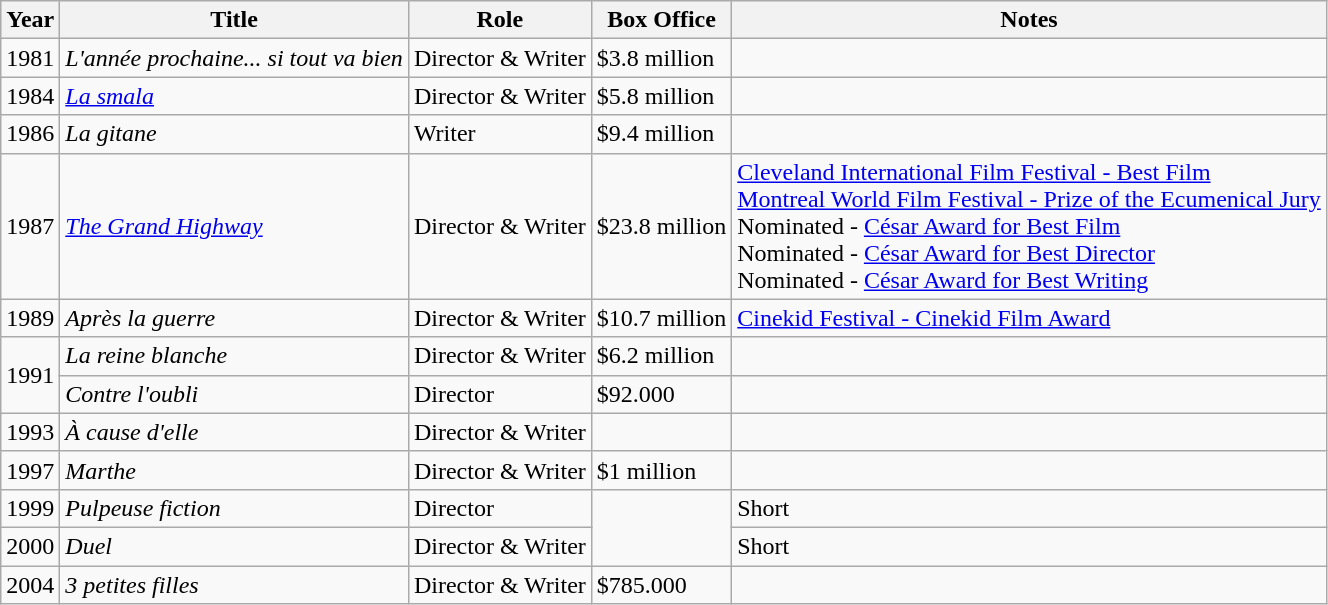<table class="wikitable sortable">
<tr>
<th>Year</th>
<th>Title</th>
<th>Role</th>
<th>Box Office</th>
<th class="unsortable">Notes</th>
</tr>
<tr>
<td>1981</td>
<td><em>L'année prochaine... si tout va bien</em></td>
<td>Director & Writer</td>
<td>$3.8 million</td>
<td></td>
</tr>
<tr>
<td>1984</td>
<td><em><a href='#'>La smala</a></em></td>
<td>Director & Writer</td>
<td>$5.8 million</td>
<td></td>
</tr>
<tr>
<td>1986</td>
<td><em>La gitane</em></td>
<td>Writer</td>
<td>$9.4 million</td>
<td></td>
</tr>
<tr>
<td>1987</td>
<td><em><a href='#'>The Grand Highway</a></em></td>
<td>Director & Writer</td>
<td>$23.8 million</td>
<td><a href='#'>Cleveland International Film Festival - Best Film</a><br><a href='#'>Montreal World Film Festival - Prize of the Ecumenical Jury</a><br>Nominated - <a href='#'>César Award for Best Film</a><br>Nominated - <a href='#'>César Award for Best Director</a><br>Nominated - <a href='#'>César Award for Best Writing</a></td>
</tr>
<tr>
<td>1989</td>
<td><em>Après la guerre</em></td>
<td>Director & Writer</td>
<td>$10.7 million</td>
<td><a href='#'>Cinekid Festival - Cinekid Film Award</a></td>
</tr>
<tr>
<td rowspan=2>1991</td>
<td><em>La reine blanche</em></td>
<td>Director & Writer</td>
<td>$6.2 million</td>
<td></td>
</tr>
<tr>
<td><em>Contre l'oubli</em></td>
<td>Director</td>
<td>$92.000</td>
<td></td>
</tr>
<tr>
<td>1993</td>
<td><em>À cause d'elle</em></td>
<td>Director & Writer</td>
<td></td>
<td></td>
</tr>
<tr>
<td>1997</td>
<td><em>Marthe</em></td>
<td>Director & Writer</td>
<td>$1 million</td>
<td></td>
</tr>
<tr>
<td>1999</td>
<td><em>Pulpeuse fiction</em></td>
<td>Director</td>
<td rowspan=2></td>
<td>Short</td>
</tr>
<tr>
<td>2000</td>
<td><em>Duel</em></td>
<td>Director & Writer</td>
<td>Short</td>
</tr>
<tr>
<td>2004</td>
<td><em>3 petites filles</em></td>
<td>Director & Writer</td>
<td>$785.000</td>
<td></td>
</tr>
</table>
